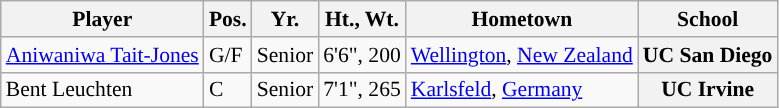<table class="wikitable" style="white-space:nowrap; font-size:90%;">
<tr>
<th>Player</th>
<th>Pos.</th>
<th>Yr.</th>
<th>Ht., Wt.</th>
<th>Hometown</th>
<th>School</th>
</tr>
<tr>
<td><a href='#'>Aniwaniwa Tait-Jones</a></td>
<td>G/F</td>
<td>Senior</td>
<td>6'6", 200</td>
<td><a href='#'>Wellington</a>, <a href='#'>New Zealand</a></td>
<th>UC San Diego</th>
</tr>
<tr>
<td>Bent Leuchten</td>
<td>C</td>
<td>Senior</td>
<td>7'1", 265</td>
<td><a href='#'>Karlsfeld</a>, <a href='#'>Germany</a></td>
<th>UC Irvine</th>
</tr>
</table>
